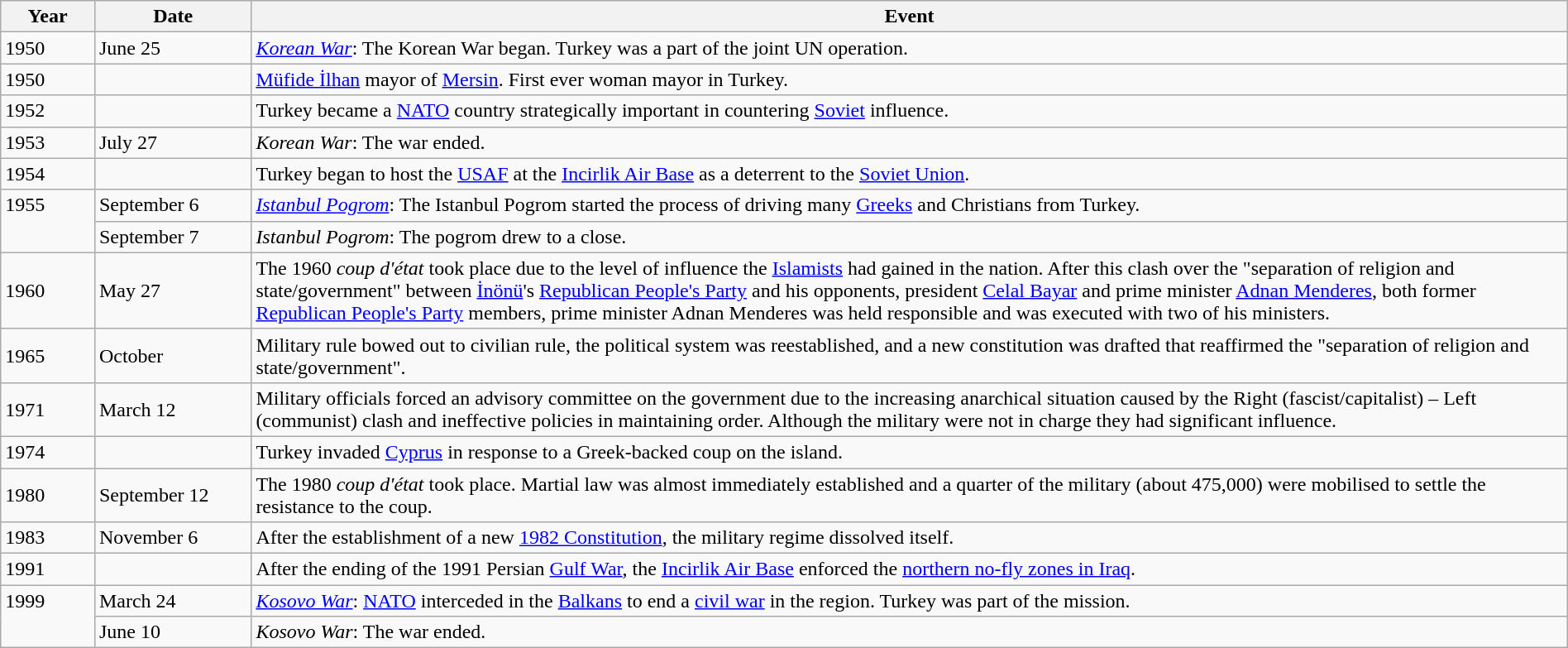<table class="wikitable" width="100%">
<tr>
<th style="width:6%">Year</th>
<th style="width:10%">Date</th>
<th>Event</th>
</tr>
<tr>
<td>1950</td>
<td>June 25</td>
<td><em><a href='#'>Korean War</a></em>: The Korean War began.  Turkey was a part of the joint UN operation.</td>
</tr>
<tr>
<td>1950</td>
<td></td>
<td><a href='#'>Müfide İlhan</a> mayor of <a href='#'>Mersin</a>. First ever woman mayor in Turkey.</td>
</tr>
<tr>
<td>1952</td>
<td></td>
<td>Turkey became a <a href='#'>NATO</a> country strategically important in countering <a href='#'>Soviet</a> influence.</td>
</tr>
<tr>
<td>1953</td>
<td>July 27</td>
<td><em>Korean War</em>: The war ended.</td>
</tr>
<tr>
<td>1954</td>
<td></td>
<td>Turkey began to host the <a href='#'>USAF</a> at the <a href='#'>Incirlik Air Base</a> as a deterrent to the <a href='#'>Soviet Union</a>.</td>
</tr>
<tr>
<td rowspan="2" valign="top">1955</td>
<td>September 6</td>
<td><em><a href='#'>Istanbul Pogrom</a></em>: The Istanbul Pogrom started the process of driving many <a href='#'>Greeks</a> and Christians from Turkey.</td>
</tr>
<tr>
<td>September 7</td>
<td><em>Istanbul Pogrom</em>: The pogrom drew to a close.</td>
</tr>
<tr>
<td>1960</td>
<td>May 27</td>
<td>The 1960 <em>coup d'état</em> took place due to the level of influence the <a href='#'>Islamists</a> had gained in the nation. After this clash over the "separation of religion and state/government" between <a href='#'>İnönü</a>'s <a href='#'>Republican People's Party</a> and his opponents, president <a href='#'>Celal Bayar</a> and prime minister <a href='#'>Adnan Menderes</a>, both former <a href='#'>Republican People's Party</a> members, prime minister Adnan Menderes was held responsible and was executed with two of his ministers.</td>
</tr>
<tr>
<td>1965</td>
<td>October</td>
<td>Military rule bowed out to civilian rule, the political system was reestablished, and a new constitution was drafted that reaffirmed the "separation of religion and state/government".</td>
</tr>
<tr>
<td>1971</td>
<td>March 12</td>
<td>Military officials forced an advisory committee on the government due to the increasing anarchical situation caused by the Right (fascist/capitalist) – Left (communist) clash and ineffective policies in maintaining order. Although the military were not in charge they had significant influence.</td>
</tr>
<tr>
<td>1974</td>
<td></td>
<td>Turkey invaded <a href='#'>Cyprus</a> in response to a Greek-backed coup on the island.</td>
</tr>
<tr>
<td>1980</td>
<td>September 12</td>
<td>The 1980 <em>coup d'état</em> took place. Martial law was almost immediately established and a quarter of the military (about 475,000) were mobilised to settle the resistance to the coup.</td>
</tr>
<tr>
<td>1983</td>
<td>November 6</td>
<td>After the establishment of a new <a href='#'>1982 Constitution</a>, the military regime dissolved itself.</td>
</tr>
<tr>
<td>1991</td>
<td></td>
<td>After the ending of the 1991 Persian <a href='#'>Gulf War</a>, the <a href='#'>Incirlik Air Base</a> enforced the <a href='#'>northern no-fly zones in Iraq</a>.</td>
</tr>
<tr>
<td rowspan="2" valign="top">1999</td>
<td>March 24</td>
<td><em><a href='#'>Kosovo War</a></em>: <a href='#'>NATO</a> interceded in the <a href='#'>Balkans</a> to end a <a href='#'>civil war</a> in the region.  Turkey was part of the mission.</td>
</tr>
<tr>
<td>June 10</td>
<td><em>Kosovo War</em>: The war ended.</td>
</tr>
</table>
